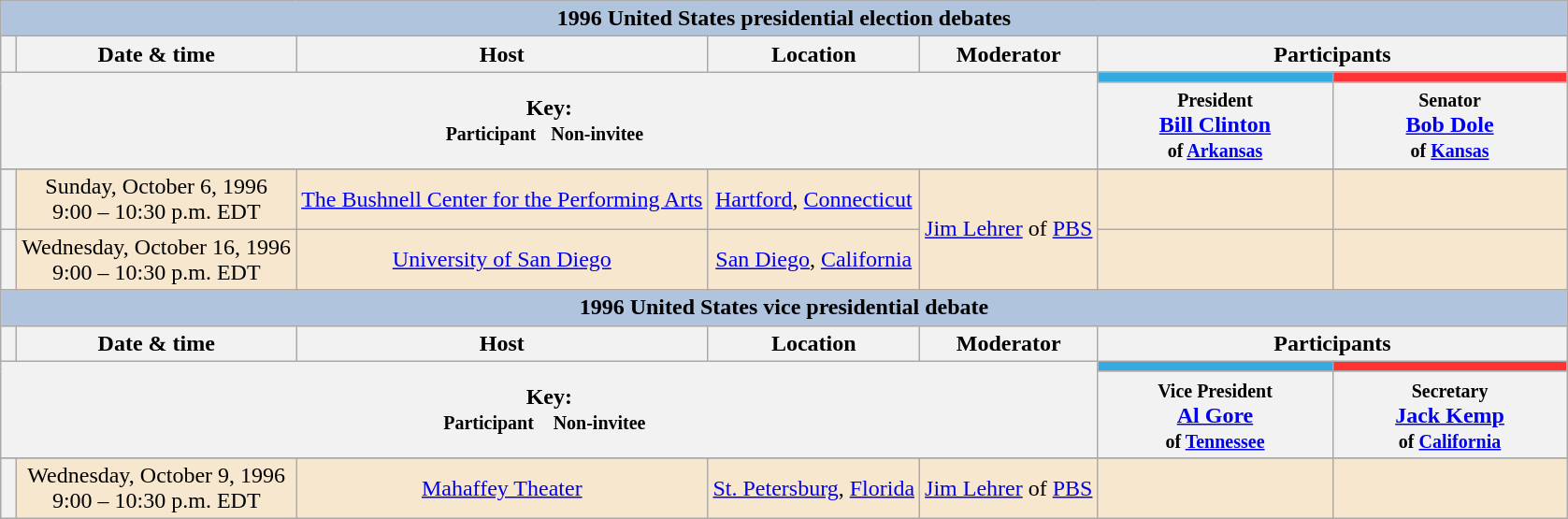<table class="wikitable">
<tr>
<th colspan="17" style="background:#B0C4DE">1996 United States presidential election debates</th>
</tr>
<tr>
<th style="white-space:nowrap;"> </th>
<th>Date & time</th>
<th>Host</th>
<th>Location</th>
<th>Moderator</th>
<th colspan="11" scope="col">Participants</th>
</tr>
<tr>
<th colspan="5" rowspan="2">Key:<br> <small>Participant  </small>  <small>Non-invitee  </small></th>
<th scope="col" style="width:10em; background: #34AAE0;"><small><a href='#'></a></small></th>
<th scope="col" style="width:10em; background: #FF3333;"><small><a href='#'></a></small></th>
</tr>
<tr>
<th><small>President</small><br><a href='#'>Bill Clinton</a><br><small>of <a href='#'>Arkansas</a></small></th>
<th><small>Senator</small><br><a href='#'>Bob Dole</a><br><small>of <a href='#'>Kansas</a></small></th>
</tr>
<tr>
</tr>
<tr bgcolor="#F7E7CE">
<th></th>
<td style="white-space:nowrap; text-align:center;">Sunday, October 6, 1996<br>9:00 – 10:30 p.m. EDT</td>
<td style="white-space:nowrap; text-align:center;"><a href='#'>The Bushnell Center for the Performing Arts</a></td>
<td style="white-space:nowrap; text-align:center;"><a href='#'>Hartford</a>, <a href='#'>Connecticut</a></td>
<td rowspan="2" style="white-space:nowrap; text-align:center;"><a href='#'>Jim Lehrer</a> of <a href='#'>PBS</a></td>
<td></td>
<td></td>
</tr>
<tr bgcolor="#F7E7CE">
<th></th>
<td style="text-align:center;">Wednesday, October 16, 1996<br>9:00 – 10:30 p.m. EDT</td>
<td style="text-align:center;"><a href='#'>University of San Diego</a></td>
<td style="text-align:center;"><a href='#'>San Diego</a>, <a href='#'>California</a></td>
<td></td>
<td></td>
</tr>
<tr>
<th colspan="16" style="background:#B0C4DE">1996 United States vice presidential debate</th>
</tr>
<tr>
<th style="white-space:nowrap;"> </th>
<th>Date & time</th>
<th>Host</th>
<th>Location</th>
<th>Moderator</th>
<th colspan="10" scope="col">Participants</th>
</tr>
<tr>
<th colspan="5" rowspan="2">Key:<br> <small>Participant  </small>   <small>Non-invitee   </small></th>
<th scope="col" style="width:10em; background: #34AAE0;"><small><a href='#'></a></small></th>
<th scope="col" style="width:10em; background: #FF3333;"><small><a href='#'></a></small></th>
</tr>
<tr>
<th><small>Vice President</small><br><a href='#'>Al Gore</a><br><small>of <a href='#'>Tennessee</a></small></th>
<th><small>Secretary</small> <br><a href='#'>Jack Kemp</a><br><small>of <a href='#'>California</a></small></th>
</tr>
<tr>
</tr>
<tr bgcolor="#F7E7CE">
<th></th>
<td style="white-space:nowrap; text-align:center;">Wednesday, October 9, 1996<br>9:00 – 10:30 p.m. EDT</td>
<td style="white-space:nowrap; text-align:center;"><a href='#'>Mahaffey Theater</a></td>
<td style="white-space:nowrap; text-align:center;"><a href='#'>St. Petersburg</a>, <a href='#'>Florida</a></td>
<td style="white-space:nowrap; text-align:center;"><a href='#'>Jim Lehrer</a> of <a href='#'>PBS</a></td>
<td></td>
<td></td>
</tr>
</table>
